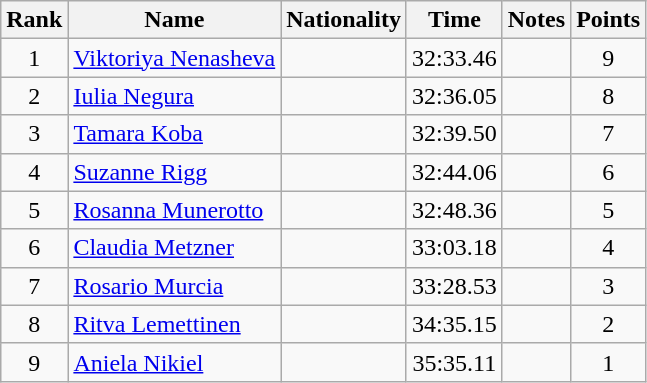<table class="wikitable sortable" style="text-align:center">
<tr>
<th>Rank</th>
<th>Name</th>
<th>Nationality</th>
<th>Time</th>
<th>Notes</th>
<th>Points</th>
</tr>
<tr>
<td>1</td>
<td align=left><a href='#'>Viktoriya Nenasheva</a></td>
<td align=left></td>
<td>32:33.46</td>
<td></td>
<td>9</td>
</tr>
<tr>
<td>2</td>
<td align=left><a href='#'>Iulia Negura</a></td>
<td align=left></td>
<td>32:36.05</td>
<td></td>
<td>8</td>
</tr>
<tr>
<td>3</td>
<td align=left><a href='#'>Tamara Koba</a></td>
<td align=left></td>
<td>32:39.50</td>
<td></td>
<td>7</td>
</tr>
<tr>
<td>4</td>
<td align=left><a href='#'>Suzanne Rigg</a></td>
<td align=left></td>
<td>32:44.06</td>
<td></td>
<td>6</td>
</tr>
<tr>
<td>5</td>
<td align=left><a href='#'>Rosanna Munerotto</a></td>
<td align=left></td>
<td>32:48.36</td>
<td></td>
<td>5</td>
</tr>
<tr>
<td>6</td>
<td align=left><a href='#'>Claudia Metzner</a></td>
<td align=left></td>
<td>33:03.18</td>
<td></td>
<td>4</td>
</tr>
<tr>
<td>7</td>
<td align=left><a href='#'>Rosario Murcia</a></td>
<td align=left></td>
<td>33:28.53</td>
<td></td>
<td>3</td>
</tr>
<tr>
<td>8</td>
<td align=left><a href='#'>Ritva Lemettinen</a></td>
<td align=left></td>
<td>34:35.15</td>
<td></td>
<td>2</td>
</tr>
<tr>
<td>9</td>
<td align=left><a href='#'>Aniela Nikiel</a></td>
<td align=left></td>
<td>35:35.11</td>
<td></td>
<td>1</td>
</tr>
</table>
